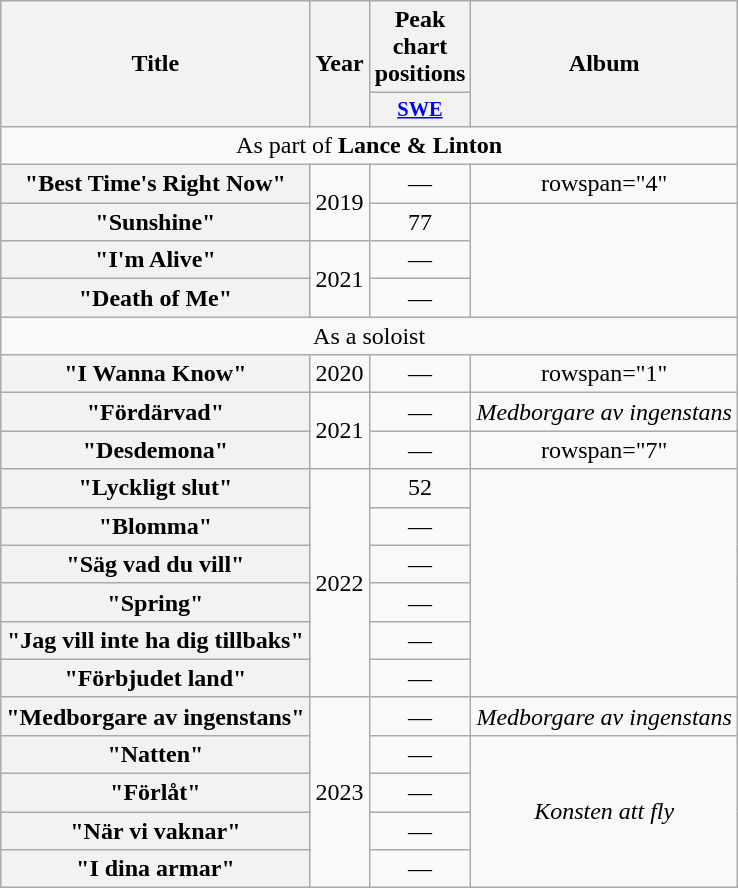<table class="wikitable plainrowheaders" style="text-align:center;">
<tr>
<th scope="col" rowspan="2">Title</th>
<th scope="col" rowspan="2">Year</th>
<th scope="col" colspan="1">Peak chart positions</th>
<th scope="col" rowspan="2">Album</th>
</tr>
<tr>
<th scope="col" style="width:3em;font-size:85%;"><a href='#'>SWE</a><br></th>
</tr>
<tr>
<td colspan=4>As part of <strong>Lance & Linton</strong></td>
</tr>
<tr>
<th scope="row">"Best Time's Right Now"</th>
<td rowspan="2">2019</td>
<td>—</td>
<td>rowspan="4" </td>
</tr>
<tr>
<th scope="row">"Sunshine"<br></th>
<td>77</td>
</tr>
<tr>
<th scope="row">"I'm Alive"</th>
<td rowspan="2">2021</td>
<td>—</td>
</tr>
<tr>
<th scope="row">"Death of Me"</th>
<td>—</td>
</tr>
<tr>
<td colspan=4>As a soloist</td>
</tr>
<tr>
<th scope="row">"I Wanna Know"</th>
<td>2020</td>
<td>—</td>
<td>rowspan="1" </td>
</tr>
<tr>
<th scope="row">"Fördärvad"</th>
<td rowspan="2">2021</td>
<td>—</td>
<td><em>Medborgare av ingenstans</em></td>
</tr>
<tr>
<th scope="row">"Desdemona"</th>
<td>—</td>
<td>rowspan="7" </td>
</tr>
<tr>
<th scope="row">"Lyckligt slut"</th>
<td rowspan="6">2022</td>
<td>52</td>
</tr>
<tr>
<th scope="row">"Blomma"</th>
<td>—</td>
</tr>
<tr>
<th scope="row">"Säg vad du vill"</th>
<td>—</td>
</tr>
<tr>
<th scope="row">"Spring"</th>
<td>—</td>
</tr>
<tr>
<th scope="row">"Jag vill inte ha dig tillbaks"<br></th>
<td>—</td>
</tr>
<tr>
<th scope="row">"Förbjudet land"<br></th>
<td>—</td>
</tr>
<tr>
<th scope="row">"Medborgare av ingenstans"</th>
<td rowspan="5">2023</td>
<td>—</td>
<td><em>Medborgare av ingenstans</em></td>
</tr>
<tr>
<th scope="row">"Natten"</th>
<td>—</td>
<td rowspan="4"><em>Konsten att fly</em></td>
</tr>
<tr>
<th scope="row">"Förlåt"</th>
<td>—</td>
</tr>
<tr>
<th scope="row">"När vi vaknar"</th>
<td>—</td>
</tr>
<tr>
<th scope="row">"I dina armar"</th>
<td>—</td>
</tr>
</table>
